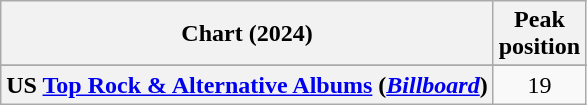<table class="wikitable sortable plainrowheaders" style="text-align:center">
<tr>
<th scope="col">Chart (2024)</th>
<th scope="col">Peak<br>position</th>
</tr>
<tr>
</tr>
<tr>
</tr>
<tr>
</tr>
<tr>
</tr>
<tr>
</tr>
<tr>
</tr>
<tr>
<th scope="row">US <a href='#'>Top Rock & Alternative Albums</a> (<em><a href='#'>Billboard</a></em>)</th>
<td>19</td>
</tr>
</table>
